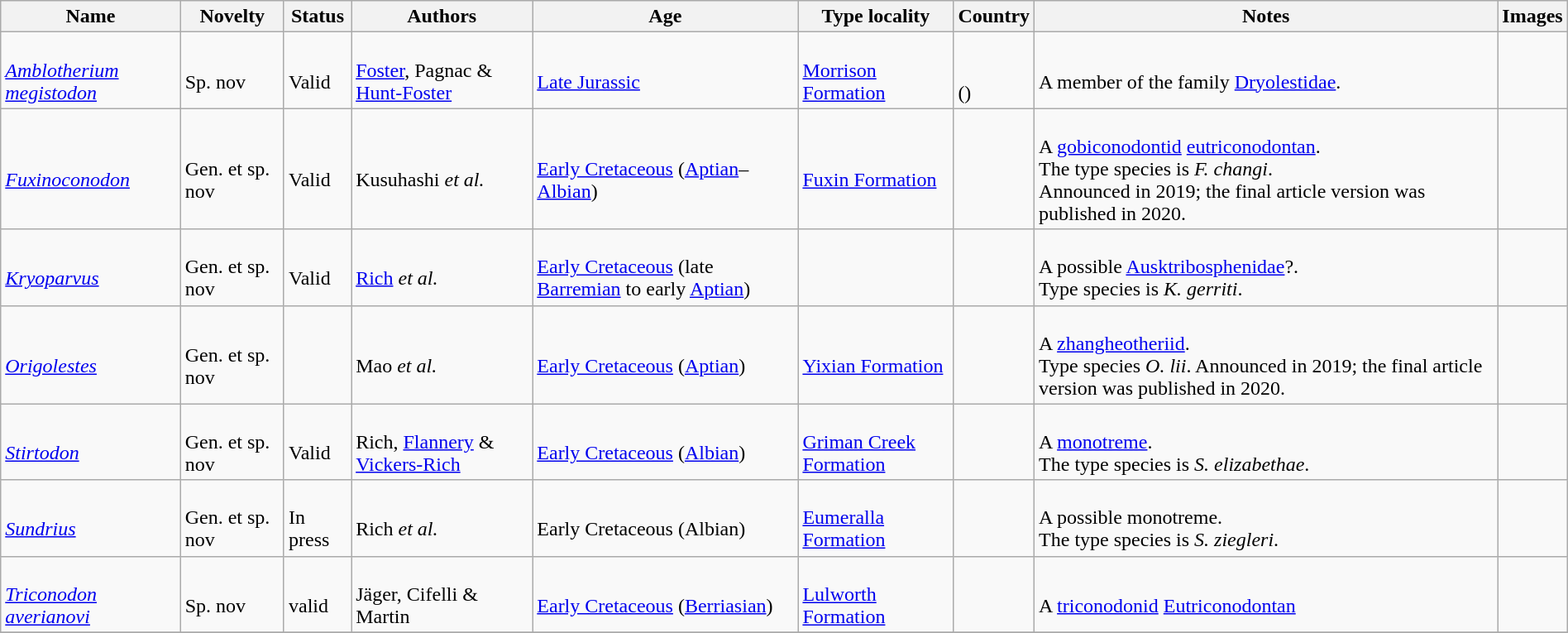<table class="wikitable sortable" align="center" width="100%">
<tr>
<th>Name</th>
<th>Novelty</th>
<th>Status</th>
<th>Authors</th>
<th>Age</th>
<th>Type locality</th>
<th>Country</th>
<th>Notes</th>
<th>Images</th>
</tr>
<tr>
<td><br><em><a href='#'>Amblotherium megistodon</a></em></td>
<td><br>Sp. nov</td>
<td><br>Valid</td>
<td><br><a href='#'>Foster</a>, Pagnac & <a href='#'>Hunt-Foster</a></td>
<td><br><a href='#'>Late Jurassic</a></td>
<td><br><a href='#'>Morrison Formation</a></td>
<td><br><br>()</td>
<td><br>A member of the family <a href='#'>Dryolestidae</a>.</td>
<td></td>
</tr>
<tr>
<td><br><em><a href='#'>Fuxinoconodon</a></em></td>
<td><br>Gen. et sp. nov</td>
<td><br>Valid</td>
<td><br>Kusuhashi <em>et al.</em></td>
<td><br><a href='#'>Early Cretaceous</a> (<a href='#'>Aptian</a>–<a href='#'>Albian</a>)</td>
<td><br><a href='#'>Fuxin Formation</a></td>
<td><br></td>
<td><br>A <a href='#'>gobiconodontid</a> <a href='#'>eutriconodontan</a>.<br>The type species is <em>F. changi</em>.<br>Announced in 2019; the final article version was published in 2020.</td>
<td></td>
</tr>
<tr>
<td><br><em><a href='#'>Kryoparvus</a></em></td>
<td><br>Gen. et sp. nov</td>
<td><br>Valid</td>
<td><br><a href='#'>Rich</a> <em>et al.</em></td>
<td><br><a href='#'>Early Cretaceous</a> (late <a href='#'>Barremian</a> to early <a href='#'>Aptian</a>)</td>
<td></td>
<td><br></td>
<td><br>A possible <a href='#'>Ausktribosphenidae</a>?.<br> Type species is <em>K. gerriti</em>.</td>
<td></td>
</tr>
<tr>
<td><br><em><a href='#'>Origolestes</a></em></td>
<td><br>Gen. et sp. nov</td>
<td></td>
<td><br>Mao <em>et al.</em></td>
<td><br><a href='#'>Early Cretaceous</a> (<a href='#'>Aptian</a>)</td>
<td><br><a href='#'>Yixian Formation</a></td>
<td><br></td>
<td><br>A <a href='#'>zhangheotheriid</a>.<br>Type species <em>O. lii</em>. Announced in 2019; the final article version was published in 2020.</td>
<td></td>
</tr>
<tr>
<td><br><em><a href='#'>Stirtodon</a></em></td>
<td><br>Gen. et sp. nov</td>
<td><br>Valid</td>
<td><br>Rich, <a href='#'>Flannery</a> & <a href='#'>Vickers-Rich</a></td>
<td><br><a href='#'>Early Cretaceous</a> (<a href='#'>Albian</a>)</td>
<td><br><a href='#'>Griman Creek Formation</a></td>
<td><br></td>
<td><br>A <a href='#'>monotreme</a>.<br> The type species is <em>S. elizabethae</em>.</td>
<td></td>
</tr>
<tr>
<td><br><em><a href='#'>Sundrius</a></em></td>
<td><br>Gen. et sp. nov</td>
<td><br>In press</td>
<td><br>Rich <em>et al.</em></td>
<td><br>Early Cretaceous (Albian)</td>
<td><br><a href='#'>Eumeralla Formation</a></td>
<td><br></td>
<td><br>A possible monotreme.<br>The type species is <em>S. ziegleri</em>.</td>
<td></td>
</tr>
<tr>
<td><br><em><a href='#'>Triconodon averianovi</a></em></td>
<td><br>Sp. nov</td>
<td><br>valid</td>
<td><br>Jäger, Cifelli & Martin</td>
<td><br><a href='#'>Early Cretaceous</a> (<a href='#'>Berriasian</a>)</td>
<td><br><a href='#'>Lulworth Formation</a></td>
<td><br></td>
<td><br>A <a href='#'>triconodonid</a> <a href='#'>Eutriconodontan</a></td>
<td></td>
</tr>
<tr>
</tr>
</table>
